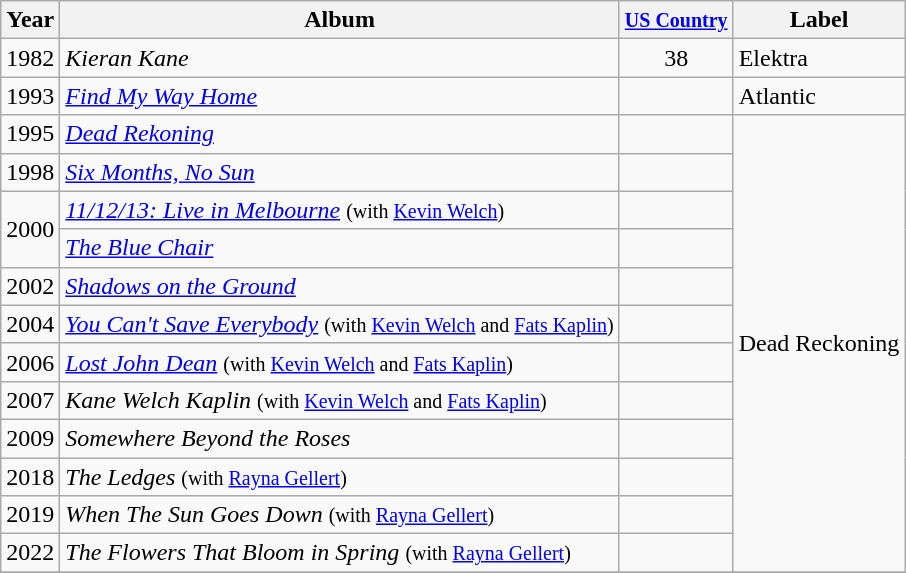<table class="wikitable">
<tr>
<th>Year</th>
<th>Album</th>
<th><small><a href='#'>US Country</a></small><br></th>
<th>Label</th>
</tr>
<tr>
<td>1982</td>
<td><em>Kieran Kane</em></td>
<td align="center">38</td>
<td>Elektra</td>
</tr>
<tr>
<td>1993</td>
<td><em><a href='#'>Find My Way Home</a></em></td>
<td align="center"></td>
<td>Atlantic</td>
</tr>
<tr>
<td>1995</td>
<td><em><a href='#'>Dead Rekoning</a></em></td>
<td align="center"></td>
<td rowspan=12>Dead Reckoning</td>
</tr>
<tr>
<td>1998</td>
<td><em><a href='#'>Six Months, No Sun</a></em></td>
<td align="center"></td>
</tr>
<tr>
<td rowspan=2>2000</td>
<td><em><a href='#'>11/12/13: Live in Melbourne</a></em> <small>(with <a href='#'>Kevin Welch</a>)</small></td>
<td align="center"></td>
</tr>
<tr>
<td><em><a href='#'>The Blue Chair</a></em></td>
<td align="center"></td>
</tr>
<tr>
<td>2002</td>
<td><em><a href='#'>Shadows on the Ground</a></em></td>
<td align="center"></td>
</tr>
<tr>
<td>2004</td>
<td><em><a href='#'>You Can't Save Everybody</a></em> <small>(with <a href='#'>Kevin Welch</a> and <a href='#'>Fats Kaplin</a>)</small></td>
<td align="center"></td>
</tr>
<tr>
<td>2006</td>
<td><em><a href='#'>Lost John Dean</a></em> <small>(with <a href='#'>Kevin Welch</a> and <a href='#'>Fats Kaplin</a>)</small></td>
<td align="center"></td>
</tr>
<tr>
<td>2007</td>
<td><em>Kane Welch Kaplin</em> <small>(with <a href='#'>Kevin Welch</a> and <a href='#'>Fats Kaplin</a>)</small></td>
<td align="center"></td>
</tr>
<tr>
<td>2009</td>
<td><em>Somewhere Beyond the Roses</em></td>
<td align="center"></td>
</tr>
<tr>
<td>2018</td>
<td><em>The Ledges</em> <small>(with <a href='#'>Rayna Gellert</a>)</small></td>
<td align="center"></td>
</tr>
<tr>
<td>2019</td>
<td><em>When The Sun Goes Down</em> <small>(with <a href='#'>Rayna Gellert</a>)</small></td>
<td align="center"></td>
</tr>
<tr>
<td>2022</td>
<td><em>The Flowers That Bloom in Spring</em> <small>(with <a href='#'>Rayna Gellert</a>)</small></td>
<td align="center"></td>
</tr>
<tr>
</tr>
</table>
